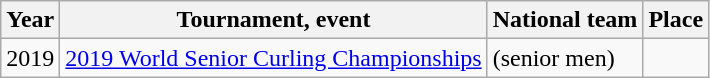<table class="wikitable">
<tr>
<th scope="col">Year</th>
<th scope="col">Tournament, event</th>
<th scope="col">National team</th>
<th scope="col">Place</th>
</tr>
<tr>
<td>2019</td>
<td><a href='#'>2019 World Senior Curling Championships</a></td>
<td> (senior men)</td>
<td></td>
</tr>
</table>
